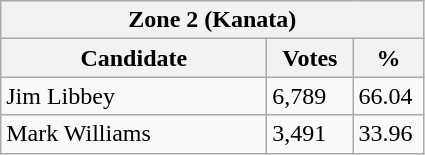<table class="wikitable">
<tr>
<th colspan="3">Zone 2 (Kanata)</th>
</tr>
<tr>
<th style="width: 170px">Candidate</th>
<th style="width: 50px">Votes</th>
<th style="width: 40px">%</th>
</tr>
<tr>
<td>Jim Libbey</td>
<td>6,789</td>
<td>66.04</td>
</tr>
<tr>
<td>Mark Williams</td>
<td>3,491</td>
<td>33.96</td>
</tr>
</table>
